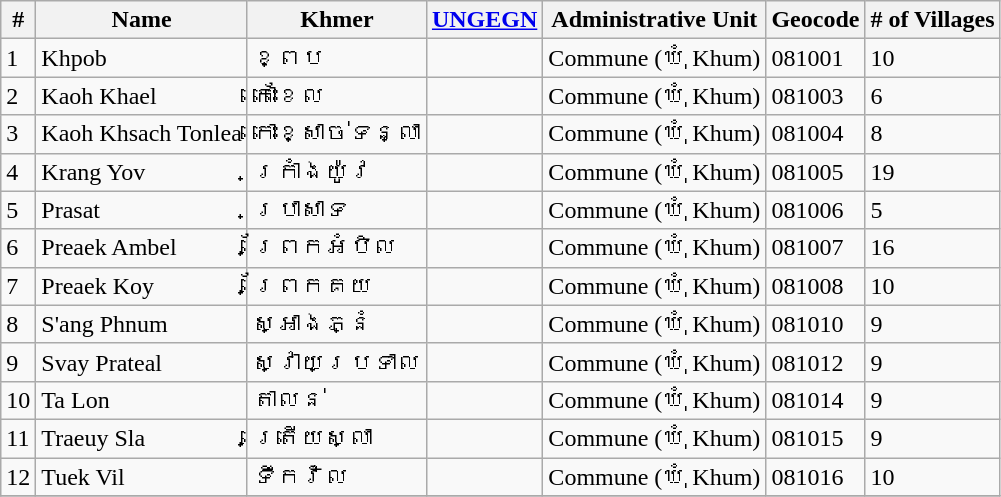<table class="wikitable sortable">
<tr>
<th>#</th>
<th>Name</th>
<th>Khmer</th>
<th><a href='#'>UNGEGN</a></th>
<th>Administrative Unit</th>
<th>Geocode</th>
<th># of Villages</th>
</tr>
<tr>
<td>1</td>
<td>Khpob</td>
<td>ខ្ពប</td>
<td></td>
<td>Commune (ឃុំ Khum)</td>
<td>081001</td>
<td>10</td>
</tr>
<tr>
<td>2</td>
<td>Kaoh Khael</td>
<td>កោះខែល</td>
<td></td>
<td>Commune (ឃុំ Khum)</td>
<td>081003</td>
<td>6</td>
</tr>
<tr>
<td>3</td>
<td>Kaoh Khsach Tonlea</td>
<td>កោះខ្សាច់ទន្លា</td>
<td></td>
<td>Commune (ឃុំ Khum)</td>
<td>081004</td>
<td>8</td>
</tr>
<tr>
<td>4</td>
<td>Krang Yov</td>
<td>ក្រាំងយ៉ូវ</td>
<td></td>
<td>Commune (ឃុំ Khum)</td>
<td>081005</td>
<td>19</td>
</tr>
<tr>
<td>5</td>
<td>Prasat</td>
<td>ប្រាសាទ</td>
<td></td>
<td>Commune (ឃុំ Khum)</td>
<td>081006</td>
<td>5</td>
</tr>
<tr>
<td>6</td>
<td>Preaek Ambel</td>
<td>ព្រែកអំបិល</td>
<td></td>
<td>Commune (ឃុំ Khum)</td>
<td>081007</td>
<td>16</td>
</tr>
<tr>
<td>7</td>
<td>Preaek Koy</td>
<td>ព្រែកគយ</td>
<td></td>
<td>Commune (ឃុំ Khum)</td>
<td>081008</td>
<td>10</td>
</tr>
<tr>
<td>8</td>
<td>S'ang Phnum</td>
<td>ស្អាងភ្នំ</td>
<td></td>
<td>Commune (ឃុំ Khum)</td>
<td>081010</td>
<td>9</td>
</tr>
<tr>
<td>9</td>
<td>Svay Prateal</td>
<td>ស្វាយប្រទាល</td>
<td></td>
<td>Commune (ឃុំ Khum)</td>
<td>081012</td>
<td>9</td>
</tr>
<tr>
<td>10</td>
<td>Ta Lon</td>
<td>តាលន់</td>
<td></td>
<td>Commune (ឃុំ Khum)</td>
<td>081014</td>
<td>9</td>
</tr>
<tr>
<td>11</td>
<td>Traeuy Sla</td>
<td>ត្រើយស្លា</td>
<td></td>
<td>Commune (ឃុំ Khum)</td>
<td>081015</td>
<td>9</td>
</tr>
<tr>
<td>12</td>
<td>Tuek Vil</td>
<td>ទឹកវិល</td>
<td></td>
<td>Commune (ឃុំ Khum)</td>
<td>081016</td>
<td>10</td>
</tr>
<tr>
</tr>
</table>
